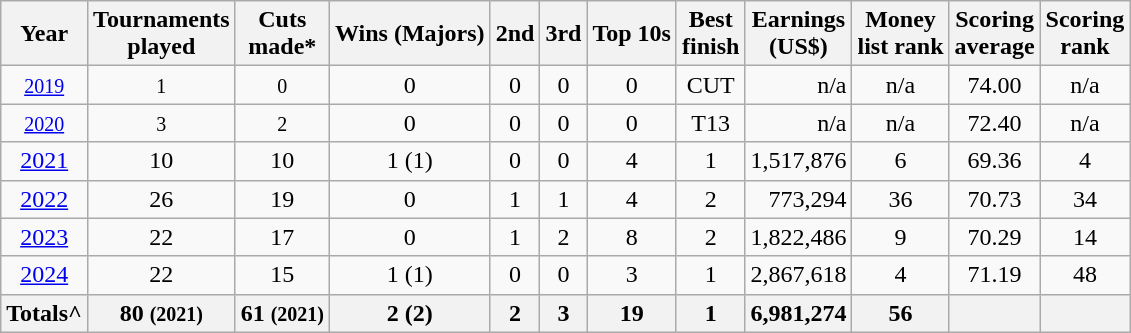<table class="wikitable" style="text-align:center; ">
<tr>
<th>Year</th>
<th>Tournaments <br>played</th>
<th>Cuts <br>made*</th>
<th>Wins (Majors)</th>
<th>2nd</th>
<th>3rd</th>
<th>Top 10s</th>
<th>Best <br>finish</th>
<th>Earnings<br>(US$)</th>
<th>Money <br>list rank</th>
<th>Scoring<br>average</th>
<th>Scoring<br>rank</th>
</tr>
<tr>
<td><small><a href='#'>2019</a></small></td>
<td><small>1</small></td>
<td><small>0</small></td>
<td>0</td>
<td>0</td>
<td>0</td>
<td>0</td>
<td>CUT</td>
<td align=right>n/a</td>
<td>n/a</td>
<td>74.00</td>
<td>n/a</td>
</tr>
<tr>
<td><small><a href='#'>2020</a></small></td>
<td><small>3</small></td>
<td><small>2</small></td>
<td>0</td>
<td>0</td>
<td>0</td>
<td>0</td>
<td>T13</td>
<td align=right>n/a</td>
<td>n/a</td>
<td>72.40</td>
<td>n/a</td>
</tr>
<tr>
<td><a href='#'>2021</a></td>
<td>10</td>
<td>10</td>
<td>1 (1)</td>
<td>0</td>
<td>0</td>
<td>4</td>
<td>1</td>
<td align=right>1,517,876</td>
<td>6</td>
<td>69.36</td>
<td>4</td>
</tr>
<tr>
<td><a href='#'>2022</a></td>
<td>26</td>
<td>19</td>
<td>0</td>
<td>1</td>
<td>1</td>
<td>4</td>
<td>2</td>
<td align=right>773,294</td>
<td>36</td>
<td>70.73</td>
<td>34</td>
</tr>
<tr>
<td><a href='#'>2023</a></td>
<td>22 </td>
<td>17 </td>
<td>0 </td>
<td>1 </td>
<td>2 </td>
<td>8 </td>
<td>2 </td>
<td align=right>1,822,486  </td>
<td>9 </td>
<td>70.29 </td>
<td>14 </td>
</tr>
<tr>
<td><a href='#'>2024</a></td>
<td>22</td>
<td>15 </td>
<td>1 (1) </td>
<td>0 </td>
<td>0 </td>
<td>3 </td>
<td>1 </td>
<td align=right>2,867,618 </td>
<td>4 </td>
<td>71.19 </td>
<td>48 </td>
</tr>
<tr>
<th>Totals^</th>
<th>80 <small>(2021)</small> </th>
<th>61 <small>(2021)</small> </th>
<th>2 (2)   </th>
<th>2   </th>
<th>3   </th>
<th>19   </th>
<th>1  </th>
<th align=right>6,981,274  </th>
<th>56 </th>
<th></th>
<th></th>
</tr>
</table>
